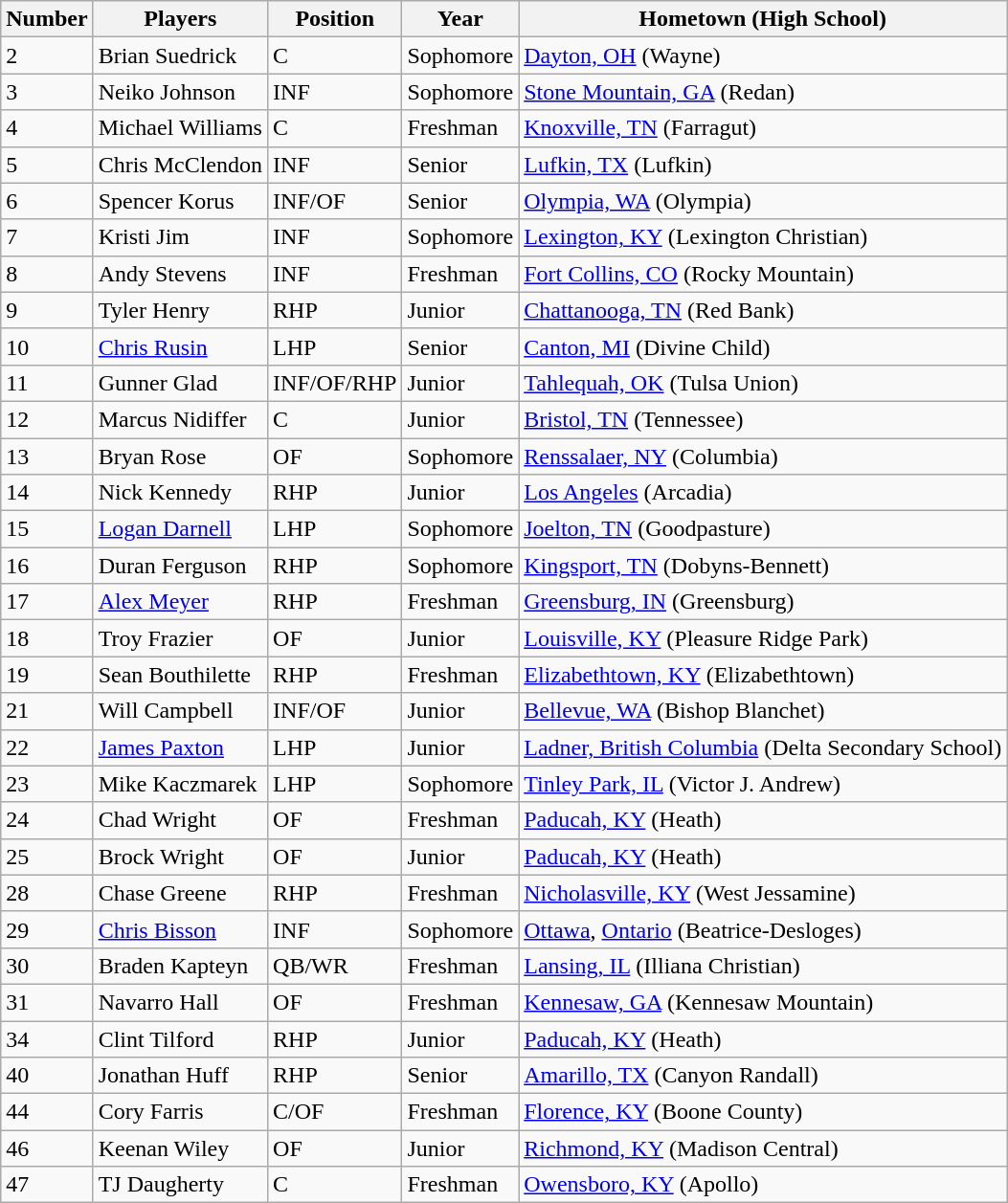<table class="wikitable">
<tr>
<th>Number</th>
<th>Players</th>
<th>Position</th>
<th>Year</th>
<th>Hometown (High School)</th>
</tr>
<tr>
<td>2</td>
<td>Brian Suedrick</td>
<td>C</td>
<td>Sophomore</td>
<td><a href='#'>Dayton, OH</a> (Wayne)</td>
</tr>
<tr>
<td>3</td>
<td>Neiko Johnson</td>
<td>INF</td>
<td>Sophomore</td>
<td><a href='#'>Stone Mountain, GA</a> (Redan)</td>
</tr>
<tr>
<td>4</td>
<td>Michael Williams</td>
<td>C</td>
<td>Freshman</td>
<td><a href='#'>Knoxville, TN</a> (Farragut)</td>
</tr>
<tr>
<td>5</td>
<td>Chris McClendon</td>
<td>INF</td>
<td>Senior</td>
<td><a href='#'>Lufkin, TX</a> (Lufkin)</td>
</tr>
<tr>
<td>6</td>
<td>Spencer Korus</td>
<td>INF/OF</td>
<td>Senior</td>
<td><a href='#'>Olympia, WA</a> (Olympia)</td>
</tr>
<tr>
<td>7</td>
<td>Kristi Jim</td>
<td>INF</td>
<td>Sophomore</td>
<td><a href='#'>Lexington, KY</a> (Lexington Christian)</td>
</tr>
<tr>
<td>8</td>
<td>Andy Stevens</td>
<td>INF</td>
<td>Freshman</td>
<td><a href='#'>Fort Collins, CO</a> (Rocky Mountain)</td>
</tr>
<tr>
<td>9</td>
<td>Tyler Henry</td>
<td>RHP</td>
<td>Junior</td>
<td><a href='#'>Chattanooga, TN</a> (Red Bank)</td>
</tr>
<tr>
<td>10</td>
<td><a href='#'>Chris Rusin</a></td>
<td>LHP</td>
<td>Senior</td>
<td><a href='#'>Canton, MI</a> (Divine Child)</td>
</tr>
<tr>
<td>11</td>
<td>Gunner Glad</td>
<td>INF/OF/RHP</td>
<td>Junior</td>
<td><a href='#'>Tahlequah, OK</a> (Tulsa Union)</td>
</tr>
<tr>
<td>12</td>
<td>Marcus Nidiffer</td>
<td>C</td>
<td>Junior</td>
<td><a href='#'>Bristol, TN</a> (Tennessee)</td>
</tr>
<tr>
<td>13</td>
<td>Bryan Rose</td>
<td>OF</td>
<td>Sophomore</td>
<td><a href='#'>Renssalaer, NY</a> (Columbia)</td>
</tr>
<tr>
<td>14</td>
<td>Nick Kennedy</td>
<td>RHP</td>
<td>Junior</td>
<td><a href='#'>Los Angeles</a> (Arcadia)</td>
</tr>
<tr>
<td>15</td>
<td><a href='#'>Logan Darnell</a></td>
<td>LHP</td>
<td>Sophomore</td>
<td><a href='#'>Joelton, TN</a> (Goodpasture)</td>
</tr>
<tr>
<td>16</td>
<td>Duran Ferguson</td>
<td>RHP</td>
<td>Sophomore</td>
<td><a href='#'>Kingsport, TN</a> (Dobyns-Bennett)</td>
</tr>
<tr>
<td>17</td>
<td><a href='#'>Alex Meyer</a></td>
<td>RHP</td>
<td>Freshman</td>
<td><a href='#'>Greensburg, IN</a> (Greensburg)</td>
</tr>
<tr>
<td>18</td>
<td>Troy Frazier</td>
<td>OF</td>
<td>Junior</td>
<td><a href='#'>Louisville, KY</a> (Pleasure Ridge Park)</td>
</tr>
<tr>
<td>19</td>
<td>Sean Bouthilette</td>
<td>RHP</td>
<td>Freshman</td>
<td><a href='#'>Elizabethtown, KY</a> (Elizabethtown)</td>
</tr>
<tr>
<td>21</td>
<td>Will Campbell</td>
<td>INF/OF</td>
<td>Junior</td>
<td><a href='#'>Bellevue, WA</a> (Bishop Blanchet)</td>
</tr>
<tr>
<td>22</td>
<td><a href='#'>James Paxton</a></td>
<td>LHP</td>
<td>Junior</td>
<td><a href='#'>Ladner, British Columbia</a> (Delta Secondary School)</td>
</tr>
<tr>
<td>23</td>
<td>Mike Kaczmarek</td>
<td>LHP</td>
<td>Sophomore</td>
<td><a href='#'>Tinley Park, IL</a> (Victor J. Andrew)</td>
</tr>
<tr>
<td>24</td>
<td>Chad Wright</td>
<td>OF</td>
<td>Freshman</td>
<td><a href='#'>Paducah, KY</a> (Heath)</td>
</tr>
<tr>
<td>25</td>
<td>Brock Wright</td>
<td>OF</td>
<td>Junior</td>
<td><a href='#'>Paducah, KY</a> (Heath)</td>
</tr>
<tr>
<td>28</td>
<td>Chase Greene</td>
<td>RHP</td>
<td>Freshman</td>
<td><a href='#'>Nicholasville, KY</a> (West Jessamine)</td>
</tr>
<tr>
<td>29</td>
<td><a href='#'>Chris Bisson</a></td>
<td>INF</td>
<td>Sophomore</td>
<td><a href='#'>Ottawa</a>, <a href='#'>Ontario</a> (Beatrice-Desloges)</td>
</tr>
<tr>
<td>30</td>
<td>Braden Kapteyn</td>
<td>QB/WR</td>
<td>Freshman</td>
<td><a href='#'>Lansing, IL</a> (Illiana Christian)</td>
</tr>
<tr>
<td>31</td>
<td>Navarro Hall</td>
<td>OF</td>
<td>Freshman</td>
<td><a href='#'>Kennesaw, GA</a> (Kennesaw Mountain)</td>
</tr>
<tr>
<td>34</td>
<td>Clint Tilford</td>
<td>RHP</td>
<td>Junior</td>
<td><a href='#'>Paducah, KY</a> (Heath)</td>
</tr>
<tr>
<td>40</td>
<td>Jonathan Huff</td>
<td>RHP</td>
<td>Senior</td>
<td><a href='#'>Amarillo, TX</a> (Canyon Randall)</td>
</tr>
<tr>
<td>44</td>
<td>Cory Farris</td>
<td>C/OF</td>
<td>Freshman</td>
<td><a href='#'>Florence, KY</a> (Boone County)</td>
</tr>
<tr>
<td>46</td>
<td>Keenan Wiley</td>
<td>OF</td>
<td>Junior</td>
<td><a href='#'>Richmond, KY</a> (Madison Central)</td>
</tr>
<tr>
<td>47</td>
<td>TJ Daugherty</td>
<td>C</td>
<td>Freshman</td>
<td><a href='#'>Owensboro, KY</a> (Apollo)</td>
</tr>
</table>
